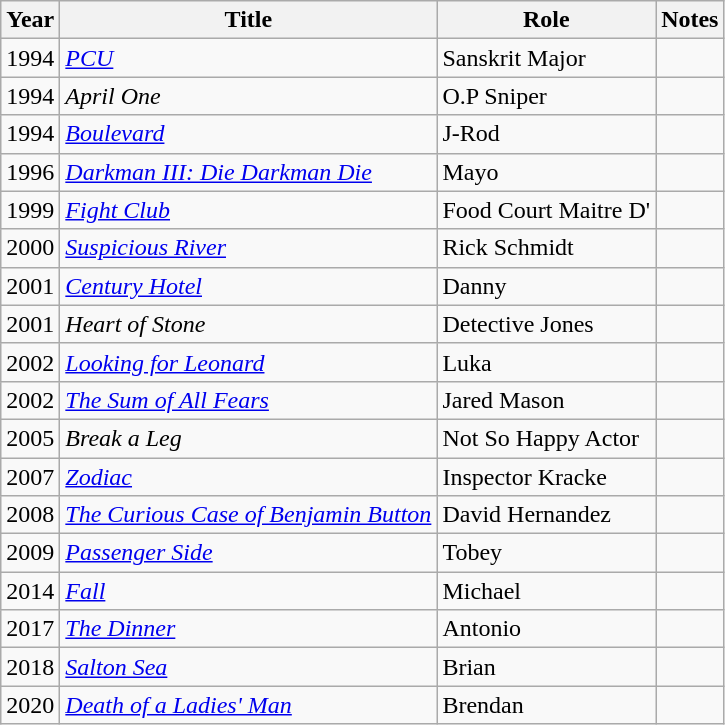<table class="wikitable sortable">
<tr>
<th>Year</th>
<th>Title</th>
<th>Role</th>
<th class="unsortable">Notes</th>
</tr>
<tr>
<td>1994</td>
<td><a href='#'><em>PCU</em></a></td>
<td>Sanskrit Major</td>
<td></td>
</tr>
<tr>
<td>1994</td>
<td><em>April One</em></td>
<td>O.P Sniper</td>
<td></td>
</tr>
<tr>
<td>1994</td>
<td><a href='#'><em>Boulevard</em></a></td>
<td>J-Rod</td>
<td></td>
</tr>
<tr>
<td>1996</td>
<td><em><a href='#'>Darkman III: Die Darkman Die</a></em></td>
<td>Mayo</td>
<td></td>
</tr>
<tr>
<td>1999</td>
<td><em><a href='#'>Fight Club</a></em></td>
<td>Food Court Maitre D'</td>
<td></td>
</tr>
<tr>
<td>2000</td>
<td><em><a href='#'>Suspicious River</a></em></td>
<td>Rick Schmidt</td>
<td></td>
</tr>
<tr>
<td>2001</td>
<td><em><a href='#'>Century Hotel</a></em></td>
<td>Danny</td>
<td></td>
</tr>
<tr>
<td>2001</td>
<td><em>Heart of Stone</em></td>
<td>Detective Jones</td>
<td></td>
</tr>
<tr>
<td>2002</td>
<td><em><a href='#'>Looking for Leonard</a></em></td>
<td>Luka</td>
<td></td>
</tr>
<tr>
<td>2002</td>
<td data-sort-value="Sum of All Fears, The"><a href='#'><em>The Sum of All Fears</em></a></td>
<td>Jared Mason</td>
<td></td>
</tr>
<tr>
<td>2005</td>
<td><em>Break a Leg</em></td>
<td>Not So Happy Actor</td>
<td></td>
</tr>
<tr>
<td>2007</td>
<td><a href='#'><em>Zodiac</em></a></td>
<td>Inspector Kracke</td>
<td></td>
</tr>
<tr>
<td>2008</td>
<td data-sort-value="Curious Case of Benjamin Button, The"><a href='#'><em>The Curious Case of Benjamin Button</em></a></td>
<td>David Hernandez</td>
<td></td>
</tr>
<tr>
<td>2009</td>
<td><em><a href='#'>Passenger Side</a></em></td>
<td>Tobey</td>
<td></td>
</tr>
<tr>
<td>2014</td>
<td><a href='#'><em>Fall</em></a></td>
<td>Michael</td>
<td></td>
</tr>
<tr>
<td>2017</td>
<td data-sort-value="Dinner, The"><a href='#'><em>The Dinner</em></a></td>
<td>Antonio</td>
<td></td>
</tr>
<tr>
<td>2018</td>
<td><a href='#'><em>Salton Sea</em></a></td>
<td>Brian</td>
<td></td>
</tr>
<tr>
<td>2020</td>
<td><a href='#'><em>Death of a Ladies' Man</em></a></td>
<td>Brendan</td>
<td></td>
</tr>
</table>
